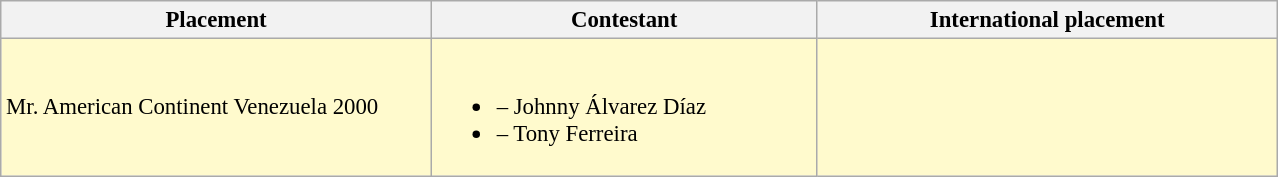<table class="wikitable sortable" style="font-size: 95%;">
<tr>
<th width="280">Placement</th>
<th width="250">Contestant</th>
<th width="300">International placement</th>
</tr>
<tr style="background:#FFFACD;">
<td>Mr. American Continent Venezuela 2000</td>
<td><br><ul><li> – Johnny Álvarez Díaz</li><li> – Tony Ferreira</li></ul></td>
<td></td>
</tr>
</table>
